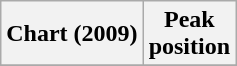<table class="wikitable plainrowheaders sortable">
<tr>
<th scope="col">Chart (2009)</th>
<th scope="col">Peak<br>position</th>
</tr>
<tr>
</tr>
</table>
